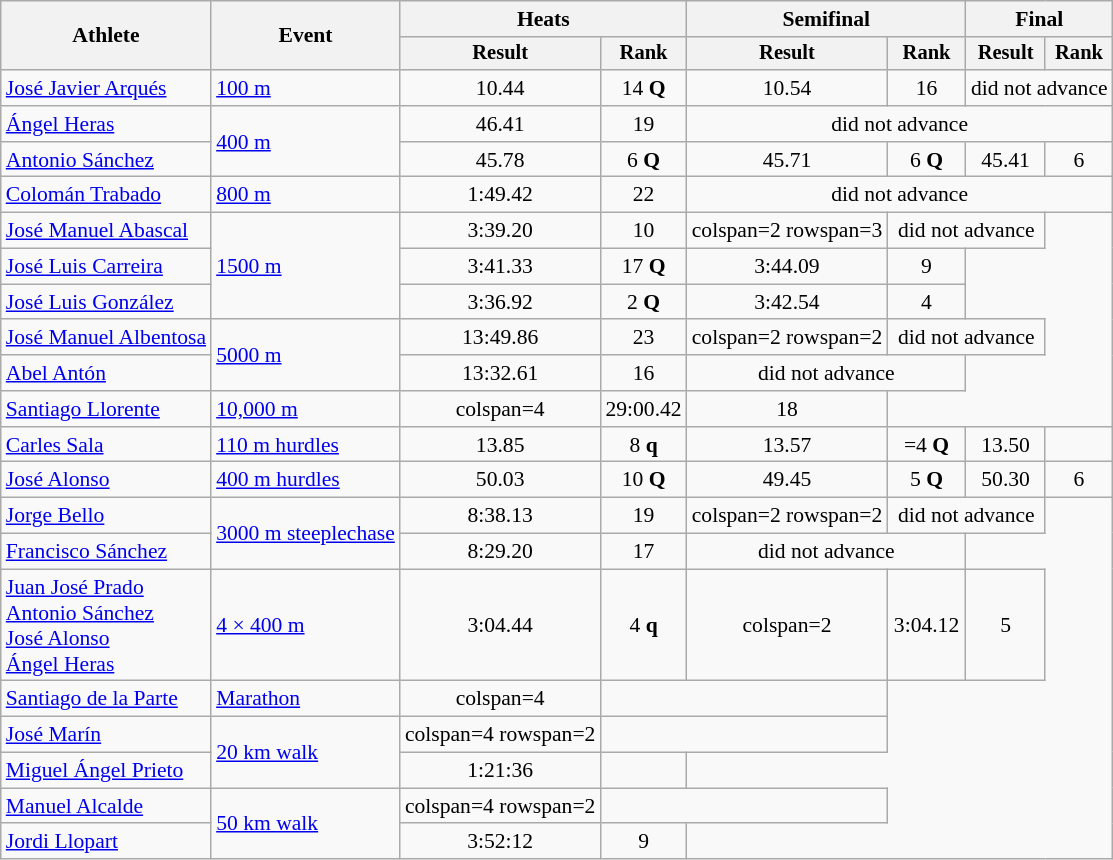<table class="wikitable" style="font-size:90%">
<tr>
<th rowspan="2">Athlete</th>
<th rowspan="2">Event</th>
<th colspan="2">Heats</th>
<th colspan="2">Semifinal</th>
<th colspan="2">Final</th>
</tr>
<tr style="font-size:95%">
<th>Result</th>
<th>Rank</th>
<th>Result</th>
<th>Rank</th>
<th>Result</th>
<th>Rank</th>
</tr>
<tr align=center>
<td align=left><a href='#'>José Javier Arqués</a></td>
<td align=left><a href='#'>100 m</a></td>
<td>10.44</td>
<td>14 <strong>Q</strong></td>
<td>10.54</td>
<td>16</td>
<td colspan=2>did not advance</td>
</tr>
<tr align=center>
<td align=left><a href='#'>Ángel Heras</a></td>
<td align=left rowspan=2><a href='#'>400 m</a></td>
<td>46.41</td>
<td>19</td>
<td colspan=4>did not advance</td>
</tr>
<tr align=center>
<td align=left><a href='#'>Antonio Sánchez</a></td>
<td>45.78</td>
<td>6 <strong>Q</strong></td>
<td>45.71</td>
<td>6 <strong>Q</strong></td>
<td>45.41 <strong></strong></td>
<td>6</td>
</tr>
<tr align=center>
<td align=left><a href='#'>Colomán Trabado</a></td>
<td align=left><a href='#'>800 m</a></td>
<td>1:49.42</td>
<td>22</td>
<td colspan=4>did not advance</td>
</tr>
<tr align=center>
<td align=left><a href='#'>José Manuel Abascal</a></td>
<td align=left rowspan=3><a href='#'>1500 m</a></td>
<td>3:39.20</td>
<td>10</td>
<td>colspan=2 rowspan=3 </td>
<td colspan=2>did not advance</td>
</tr>
<tr align=center>
<td align=left><a href='#'>José Luis Carreira</a></td>
<td>3:41.33</td>
<td>17 <strong>Q</strong></td>
<td>3:44.09</td>
<td>9</td>
</tr>
<tr align=center>
<td align=left><a href='#'>José Luis González</a></td>
<td>3:36.92</td>
<td>2 <strong>Q</strong></td>
<td>3:42.54</td>
<td>4</td>
</tr>
<tr align=center>
<td align=left><a href='#'>José Manuel Albentosa</a></td>
<td align=left rowspan=2><a href='#'>5000 m</a></td>
<td>13:49.86</td>
<td>23</td>
<td>colspan=2 rowspan=2 </td>
<td colspan=2>did not advance</td>
</tr>
<tr align=center>
<td align=left><a href='#'>Abel Antón</a></td>
<td>13:32.61</td>
<td>16</td>
<td colspan=2>did not advance</td>
</tr>
<tr align=center>
<td align=left><a href='#'>Santiago Llorente</a></td>
<td align=left><a href='#'>10,000 m</a></td>
<td>colspan=4 </td>
<td>29:00.42</td>
<td>18</td>
</tr>
<tr align=center>
<td align=left><a href='#'>Carles Sala</a></td>
<td align=left><a href='#'>110 m hurdles</a></td>
<td>13.85</td>
<td>8 <strong>q</strong></td>
<td>13.57</td>
<td>=4 <strong>Q</strong></td>
<td>13.50</td>
<td></td>
</tr>
<tr align=center>
<td align=left><a href='#'>José Alonso</a></td>
<td align=left><a href='#'>400 m hurdles</a></td>
<td>50.03</td>
<td>10 <strong>Q</strong></td>
<td>49.45</td>
<td>5 <strong>Q</strong></td>
<td>50.30</td>
<td>6</td>
</tr>
<tr align=center>
<td align=left><a href='#'>Jorge Bello</a></td>
<td align=left rowspan=2><a href='#'>3000 m steeplechase</a></td>
<td>8:38.13</td>
<td>19</td>
<td>colspan=2 rowspan=2 </td>
<td colspan=2>did not advance</td>
</tr>
<tr align=center>
<td align=left><a href='#'>Francisco Sánchez</a></td>
<td>8:29.20</td>
<td>17</td>
<td colspan=2>did not advance</td>
</tr>
<tr align=center>
<td align=left><a href='#'>Juan José Prado</a><br><a href='#'>Antonio Sánchez</a><br><a href='#'>José Alonso</a><br><a href='#'>Ángel Heras</a></td>
<td align=left><a href='#'>4 × 400 m</a></td>
<td>3:04.44</td>
<td>4 <strong>q</strong></td>
<td>colspan=2 </td>
<td>3:04.12</td>
<td>5</td>
</tr>
<tr align=center>
<td align=left><a href='#'>Santiago de la Parte</a></td>
<td align=left><a href='#'>Marathon</a></td>
<td>colspan=4 </td>
<td colspan=2></td>
</tr>
<tr align=center>
<td align=left><a href='#'>José Marín</a></td>
<td align=left rowspan=2><a href='#'>20 km walk</a></td>
<td>colspan=4 rowspan=2 </td>
<td colspan=2></td>
</tr>
<tr align=center>
<td align=left><a href='#'>Miguel Ángel Prieto</a></td>
<td>1:21:36</td>
<td></td>
</tr>
<tr align=center>
<td align=left><a href='#'>Manuel Alcalde</a></td>
<td align=left rowspan=2><a href='#'>50 km walk</a></td>
<td>colspan=4 rowspan=2 </td>
<td colspan=2></td>
</tr>
<tr align=center>
<td align=left><a href='#'>Jordi Llopart</a></td>
<td>3:52:12</td>
<td>9</td>
</tr>
</table>
